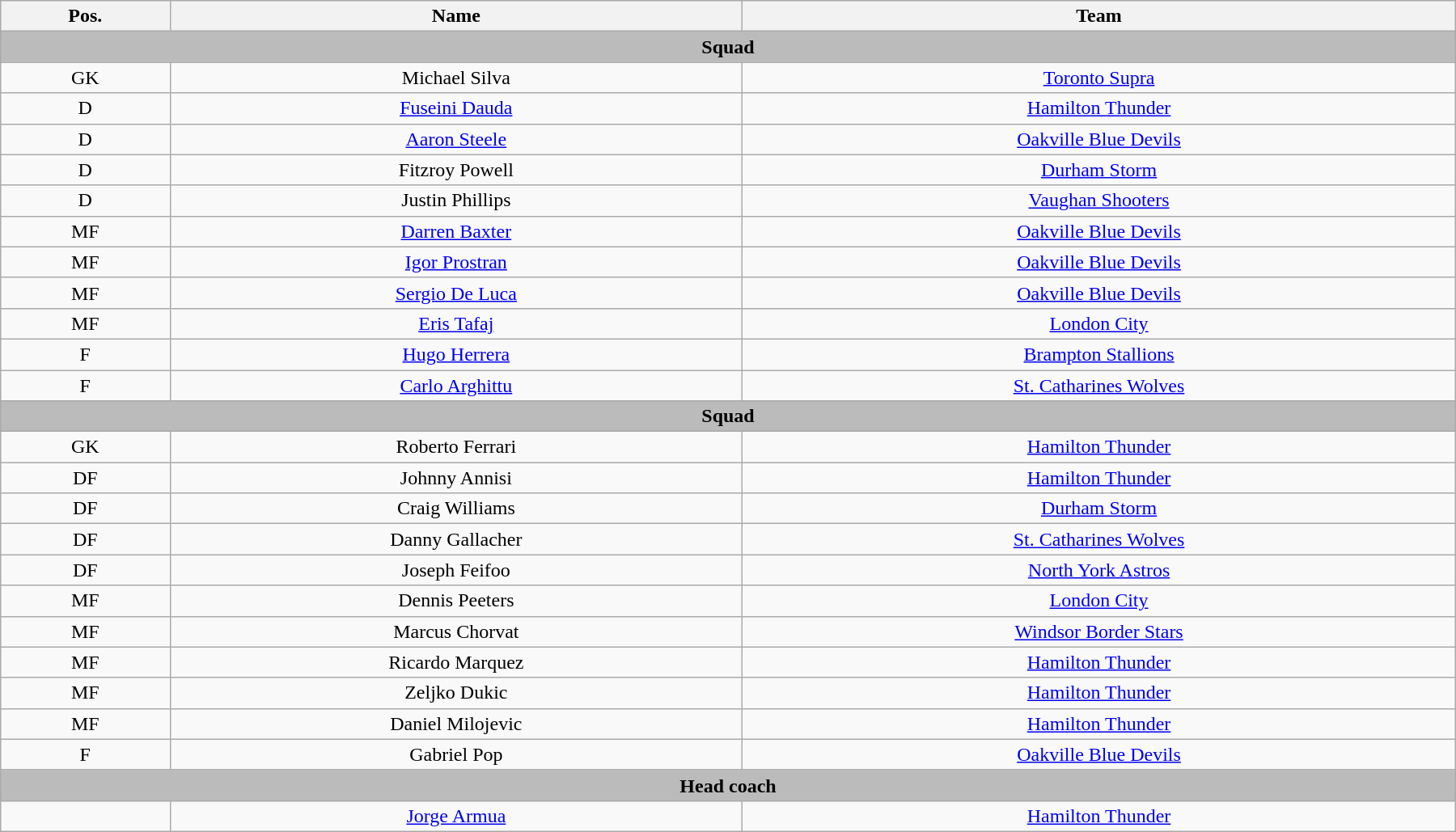<table class="wikitable mw-collapsible mw-collapsed" style="text-align: center; width: 95%; margin-left: auto; margin-right: auto">
<tr>
<th>Pos.</th>
<th>Name</th>
<th>Team</th>
</tr>
<tr>
<td colspan=3 style="background: #BBBBBB;"><strong>Squad</strong></td>
</tr>
<tr>
<td>GK</td>
<td>Michael Silva</td>
<td><a href='#'>Toronto Supra</a></td>
</tr>
<tr>
<td>D</td>
<td><a href='#'>Fuseini Dauda</a></td>
<td><a href='#'>Hamilton Thunder</a></td>
</tr>
<tr>
<td>D</td>
<td><a href='#'>Aaron Steele</a></td>
<td><a href='#'>Oakville Blue Devils</a></td>
</tr>
<tr>
<td>D</td>
<td>Fitzroy Powell</td>
<td><a href='#'>Durham Storm</a></td>
</tr>
<tr>
<td>D</td>
<td>Justin Phillips</td>
<td><a href='#'>Vaughan Shooters</a></td>
</tr>
<tr>
<td>MF</td>
<td><a href='#'>Darren Baxter</a></td>
<td><a href='#'>Oakville Blue Devils</a></td>
</tr>
<tr>
<td>MF</td>
<td><a href='#'>Igor Prostran</a></td>
<td><a href='#'>Oakville Blue Devils</a></td>
</tr>
<tr>
<td>MF</td>
<td><a href='#'>Sergio De Luca</a></td>
<td><a href='#'>Oakville Blue Devils</a></td>
</tr>
<tr>
<td>MF</td>
<td><a href='#'>Eris Tafaj</a></td>
<td><a href='#'>London City</a></td>
</tr>
<tr>
<td>F</td>
<td><a href='#'>Hugo Herrera</a></td>
<td><a href='#'>Brampton Stallions</a></td>
</tr>
<tr>
<td>F</td>
<td><a href='#'>Carlo Arghittu</a></td>
<td><a href='#'>St. Catharines Wolves</a></td>
</tr>
<tr>
<td colspan=3 style="background: #BBBBBB;"><strong>Squad</strong></td>
</tr>
<tr>
<td>GK</td>
<td>Roberto Ferrari</td>
<td><a href='#'>Hamilton Thunder</a></td>
</tr>
<tr>
<td>DF</td>
<td>Johnny Annisi</td>
<td><a href='#'>Hamilton Thunder</a></td>
</tr>
<tr>
<td>DF</td>
<td>Craig Williams</td>
<td><a href='#'>Durham Storm</a></td>
</tr>
<tr>
<td>DF</td>
<td>Danny Gallacher</td>
<td><a href='#'>St. Catharines Wolves</a></td>
</tr>
<tr>
<td>DF</td>
<td>Joseph Feifoo</td>
<td><a href='#'>North York Astros</a></td>
</tr>
<tr>
<td>MF</td>
<td>Dennis Peeters</td>
<td><a href='#'>London City</a></td>
</tr>
<tr>
<td>MF</td>
<td>Marcus Chorvat</td>
<td><a href='#'>Windsor Border Stars</a></td>
</tr>
<tr>
<td>MF</td>
<td>Ricardo Marquez</td>
<td><a href='#'>Hamilton Thunder</a></td>
</tr>
<tr>
<td>MF</td>
<td>Zeljko Dukic</td>
<td><a href='#'>Hamilton Thunder</a></td>
</tr>
<tr>
<td>MF</td>
<td>Daniel Milojevic</td>
<td><a href='#'>Hamilton Thunder</a></td>
</tr>
<tr>
<td>F</td>
<td>Gabriel Pop</td>
<td><a href='#'>Oakville Blue Devils</a></td>
</tr>
<tr>
<td colspan=3 style="background: #BBBBBB;"><strong>Head coach</strong></td>
</tr>
<tr>
<td></td>
<td><a href='#'>Jorge Armua</a></td>
<td><a href='#'>Hamilton Thunder</a></td>
</tr>
</table>
